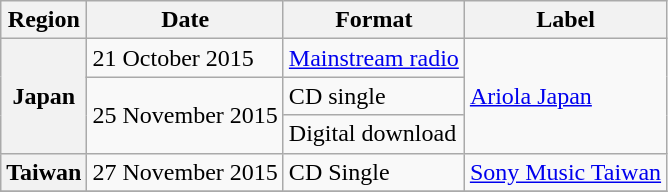<table class="wikitable plainrowheaders">
<tr>
<th scope="col">Region</th>
<th scope="col">Date</th>
<th scope="col">Format</th>
<th scope="col">Label</th>
</tr>
<tr>
<th rowspan="3" scope="row">Japan</th>
<td>21 October 2015</td>
<td><a href='#'>Mainstream radio</a></td>
<td rowspan="3"><a href='#'>Ariola Japan</a></td>
</tr>
<tr>
<td rowspan="2">25 November 2015</td>
<td>CD single</td>
</tr>
<tr>
<td>Digital download</td>
</tr>
<tr>
<th scope="row">Taiwan</th>
<td>27 November 2015</td>
<td>CD Single</td>
<td><a href='#'>Sony Music Taiwan</a></td>
</tr>
<tr>
</tr>
</table>
